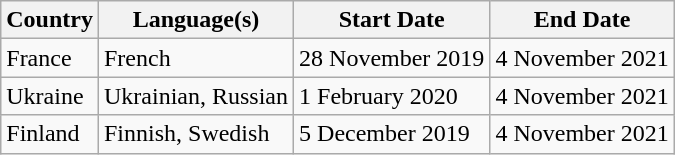<table class="wikitable">
<tr>
<th>Country</th>
<th>Language(s)</th>
<th>Start Date</th>
<th>End Date</th>
</tr>
<tr France>
<td>France</td>
<td>French</td>
<td>28 November 2019</td>
<td>4 November 2021</td>
</tr>
<tr Ukraine>
<td>Ukraine</td>
<td>Ukrainian, Russian</td>
<td>1 February 2020</td>
<td>4 November 2021</td>
</tr>
<tr Finland>
<td>Finland</td>
<td>Finnish, Swedish</td>
<td>5 December 2019</td>
<td>4 November 2021</td>
</tr>
</table>
